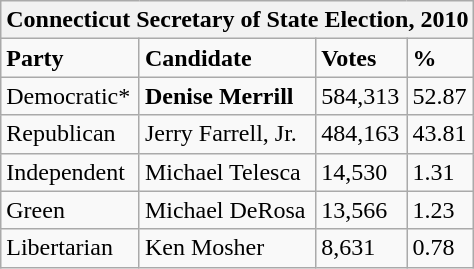<table class="wikitable">
<tr>
<th colspan="4">Connecticut Secretary of State Election, 2010</th>
</tr>
<tr>
<td><strong>Party</strong></td>
<td><strong>Candidate</strong></td>
<td><strong>Votes</strong></td>
<td><strong>%</strong></td>
</tr>
<tr>
<td>Democratic*</td>
<td><strong>Denise Merrill</strong></td>
<td>584,313</td>
<td>52.87</td>
</tr>
<tr>
<td>Republican</td>
<td>Jerry Farrell, Jr.</td>
<td>484,163</td>
<td>43.81</td>
</tr>
<tr>
<td>Independent</td>
<td>Michael Telesca</td>
<td>14,530</td>
<td>1.31</td>
</tr>
<tr>
<td>Green</td>
<td>Michael DeRosa</td>
<td>13,566</td>
<td>1.23</td>
</tr>
<tr>
<td>Libertarian</td>
<td>Ken Mosher</td>
<td>8,631</td>
<td>0.78</td>
</tr>
</table>
